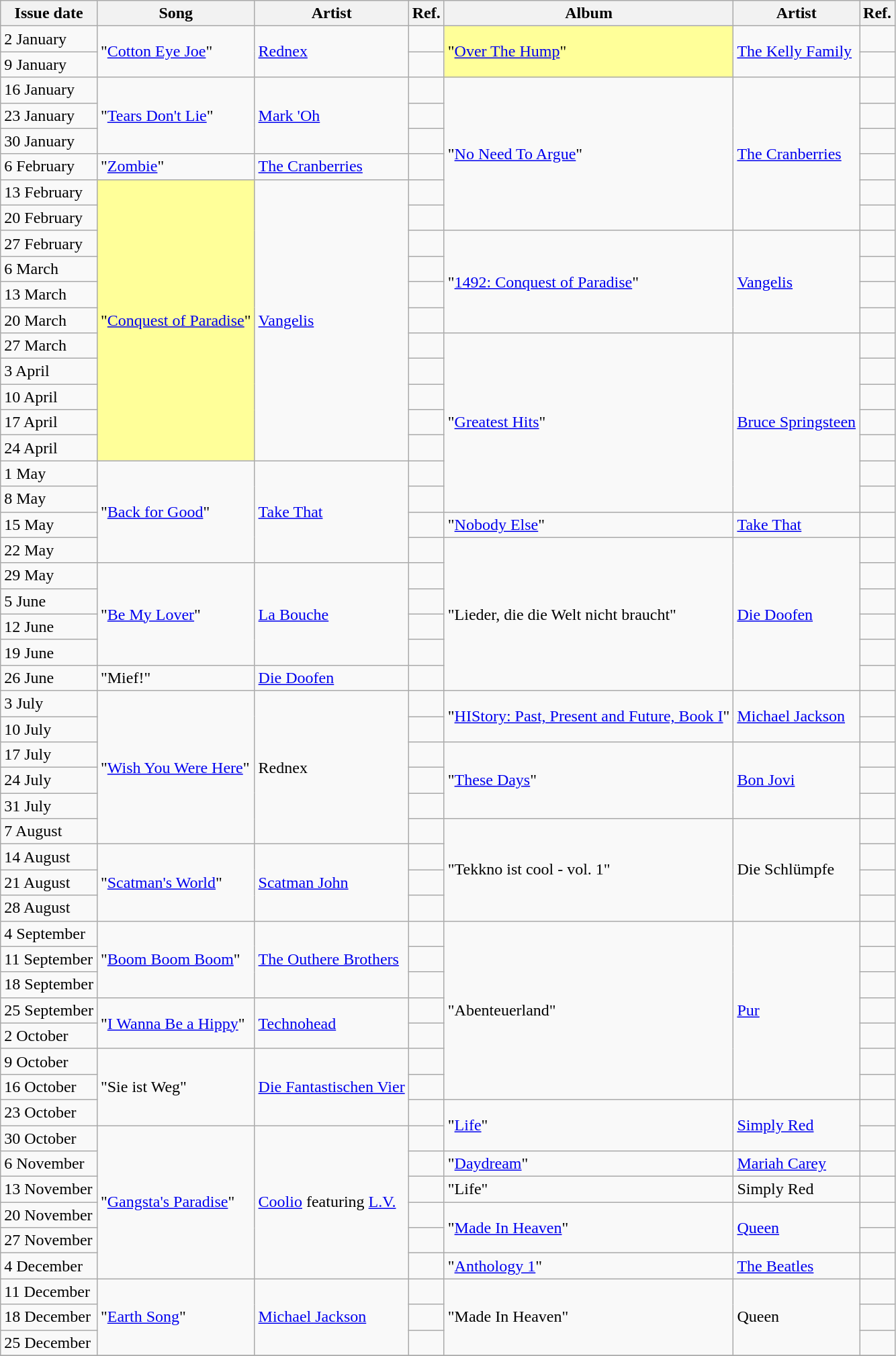<table class="sortable wikitable">
<tr>
<th>Issue date</th>
<th>Song</th>
<th>Artist</th>
<th>Ref.</th>
<th>Album</th>
<th>Artist</th>
<th>Ref.</th>
</tr>
<tr>
<td>2 January</td>
<td rowspan="2">"<a href='#'>Cotton Eye Joe</a>"</td>
<td rowspan="2"><a href='#'>Rednex</a></td>
<td align="center"></td>
<td bgcolor=#FFFF99 rowspan="2">"<a href='#'>Over The Hump</a>"</td>
<td rowspan="2"><a href='#'>The Kelly Family</a></td>
<td align="center"></td>
</tr>
<tr>
<td>9 January</td>
<td align="center"></td>
<td align="center"></td>
</tr>
<tr>
<td>16 January</td>
<td rowspan="3">"<a href='#'>Tears Don't Lie</a>"</td>
<td rowspan="3"><a href='#'>Mark 'Oh</a></td>
<td align="center"></td>
<td rowspan="6">"<a href='#'>No Need To Argue</a>"</td>
<td rowspan="6"><a href='#'>The Cranberries</a></td>
<td align="center"></td>
</tr>
<tr>
<td>23 January</td>
<td align="center"></td>
<td align="center"></td>
</tr>
<tr>
<td>30 January</td>
<td align="center"></td>
<td align="center"></td>
</tr>
<tr>
<td>6 February</td>
<td>"<a href='#'>Zombie</a>"</td>
<td><a href='#'>The Cranberries</a></td>
<td align="center"></td>
<td align="center"></td>
</tr>
<tr>
<td>13 February</td>
<td bgcolor=#FFFF99  rowspan="11">"<a href='#'>Conquest of Paradise</a>"</td>
<td rowspan="11"><a href='#'>Vangelis</a></td>
<td align="center"></td>
<td align="center"></td>
</tr>
<tr>
<td>20 February</td>
<td align="center"></td>
<td align="center"></td>
</tr>
<tr>
<td>27 February</td>
<td align="center"></td>
<td rowspan="4">"<a href='#'>1492: Conquest of Paradise</a>"</td>
<td rowspan="4"><a href='#'>Vangelis</a></td>
<td align="center"></td>
</tr>
<tr>
<td>6 March</td>
<td align="center"></td>
<td align="center"></td>
</tr>
<tr>
<td>13 March</td>
<td align="center"></td>
<td align="center"></td>
</tr>
<tr>
<td>20 March</td>
<td align="center"></td>
<td align="center"></td>
</tr>
<tr>
<td>27 March</td>
<td align="center"></td>
<td rowspan="7">"<a href='#'>Greatest Hits</a>"</td>
<td rowspan="7"><a href='#'>Bruce Springsteen</a></td>
<td align="center"></td>
</tr>
<tr>
<td>3 April</td>
<td align="center"></td>
<td align="center"></td>
</tr>
<tr>
<td>10 April</td>
<td align="center"></td>
<td align="center"></td>
</tr>
<tr>
<td>17 April</td>
<td align="center"></td>
<td align="center"></td>
</tr>
<tr>
<td>24 April</td>
<td align="center"></td>
<td align="center"></td>
</tr>
<tr>
<td>1 May</td>
<td rowspan="4">"<a href='#'>Back for Good</a>"</td>
<td rowspan="4"><a href='#'>Take That</a></td>
<td align="center"></td>
<td align="center"></td>
</tr>
<tr>
<td>8 May</td>
<td align="center"></td>
<td align="center"></td>
</tr>
<tr>
<td>15 May</td>
<td align="center"></td>
<td>"<a href='#'>Nobody Else</a>"</td>
<td><a href='#'>Take That</a></td>
<td align="center"></td>
</tr>
<tr>
<td>22 May</td>
<td align="center"></td>
<td rowspan="6">"Lieder, die die Welt nicht braucht"</td>
<td rowspan="6"><a href='#'>Die Doofen</a></td>
<td align="center"></td>
</tr>
<tr>
<td>29 May</td>
<td rowspan="4">"<a href='#'>Be My Lover</a>"</td>
<td rowspan="4"><a href='#'>La Bouche</a></td>
<td align="center"></td>
<td align="center"></td>
</tr>
<tr>
<td>5 June</td>
<td align="center"></td>
<td align="center"></td>
</tr>
<tr>
<td>12 June</td>
<td align="center"></td>
<td align="center"></td>
</tr>
<tr>
<td>19 June</td>
<td align="center"></td>
<td align="center"></td>
</tr>
<tr>
<td>26 June</td>
<td>"Mief!"</td>
<td><a href='#'>Die Doofen</a></td>
<td align="center"></td>
<td align="center"></td>
</tr>
<tr>
<td>3 July</td>
<td rowspan="6">"<a href='#'>Wish You Were Here</a>"</td>
<td rowspan="6">Rednex</td>
<td align="center"></td>
<td rowspan="2">"<a href='#'>HIStory: Past, Present and Future, Book I</a>"</td>
<td rowspan="2"><a href='#'>Michael Jackson</a></td>
<td align="center"></td>
</tr>
<tr>
<td>10 July</td>
<td align="center"></td>
<td align="center"></td>
</tr>
<tr>
<td>17 July</td>
<td align="center"></td>
<td rowspan="3">"<a href='#'>These Days</a>"</td>
<td rowspan="3"><a href='#'>Bon Jovi</a></td>
<td align="center"></td>
</tr>
<tr>
<td>24 July</td>
<td align="center"></td>
<td align="center"></td>
</tr>
<tr>
<td>31 July</td>
<td align="center"></td>
<td align="center"></td>
</tr>
<tr>
<td>7 August</td>
<td align="center"></td>
<td rowspan="4">"Tekkno ist cool - vol. 1"</td>
<td rowspan="4">Die Schlümpfe</td>
<td align="center"></td>
</tr>
<tr>
<td>14 August</td>
<td rowspan="3">"<a href='#'>Scatman's World</a>"</td>
<td rowspan="3"><a href='#'>Scatman John</a></td>
<td align="center"></td>
<td align="center"></td>
</tr>
<tr>
<td>21 August</td>
<td align="center"></td>
<td align="center"></td>
</tr>
<tr>
<td>28 August</td>
<td align="center"></td>
<td align="center"></td>
</tr>
<tr>
<td>4 September</td>
<td rowspan="3">"<a href='#'>Boom Boom Boom</a>"</td>
<td rowspan="3"><a href='#'>The Outhere Brothers</a></td>
<td align="center"></td>
<td rowspan="7">"Abenteuerland"</td>
<td rowspan="7"><a href='#'>Pur</a></td>
<td align="center"></td>
</tr>
<tr>
<td>11 September</td>
<td align="center"></td>
<td align="center"></td>
</tr>
<tr>
<td>18 September</td>
<td align="center"></td>
<td align="center"></td>
</tr>
<tr>
<td>25 September</td>
<td rowspan="2">"<a href='#'>I Wanna Be a Hippy</a>"</td>
<td rowspan="2"><a href='#'>Technohead</a></td>
<td align="center"></td>
<td align="center"></td>
</tr>
<tr>
<td>2 October</td>
<td align="center"></td>
<td align="center"></td>
</tr>
<tr>
<td>9 October</td>
<td rowspan="3">"Sie ist Weg"</td>
<td rowspan="3"><a href='#'>Die Fantastischen Vier</a></td>
<td align="center"></td>
<td align="center"></td>
</tr>
<tr>
<td>16 October</td>
<td align="center"></td>
<td align="center"></td>
</tr>
<tr>
<td>23 October</td>
<td align="center"></td>
<td rowspan="2">"<a href='#'>Life</a>"</td>
<td rowspan="2"><a href='#'>Simply Red</a></td>
<td align="center"></td>
</tr>
<tr>
<td>30 October</td>
<td rowspan="6">"<a href='#'>Gangsta's Paradise</a>"</td>
<td rowspan="6"><a href='#'>Coolio</a> featuring <a href='#'>L.V.</a></td>
<td align="center"></td>
<td align="center"></td>
</tr>
<tr>
<td>6 November</td>
<td align="center"></td>
<td>"<a href='#'>Daydream</a>"</td>
<td><a href='#'>Mariah Carey</a></td>
<td align="center"></td>
</tr>
<tr>
<td>13 November</td>
<td align="center"></td>
<td>"Life"</td>
<td>Simply Red</td>
<td align="center"></td>
</tr>
<tr>
<td>20 November</td>
<td align="center"></td>
<td rowspan="2">"<a href='#'>Made In Heaven</a>"</td>
<td rowspan="2"><a href='#'>Queen</a></td>
<td align="center"></td>
</tr>
<tr>
<td>27 November</td>
<td align="center"></td>
<td align="center"></td>
</tr>
<tr>
<td>4 December</td>
<td align="center"></td>
<td>"<a href='#'>Anthology 1</a>"</td>
<td><a href='#'>The Beatles</a></td>
<td align="center"></td>
</tr>
<tr>
<td>11 December</td>
<td rowspan="3">"<a href='#'>Earth Song</a>"</td>
<td rowspan="3"><a href='#'>Michael Jackson</a></td>
<td align="center"></td>
<td rowspan="3">"Made In Heaven"</td>
<td rowspan="3">Queen</td>
<td align="center"></td>
</tr>
<tr>
<td>18 December</td>
<td align="center"></td>
<td align="center"></td>
</tr>
<tr>
<td>25 December</td>
<td align="center"></td>
<td align="center"></td>
</tr>
<tr>
</tr>
</table>
